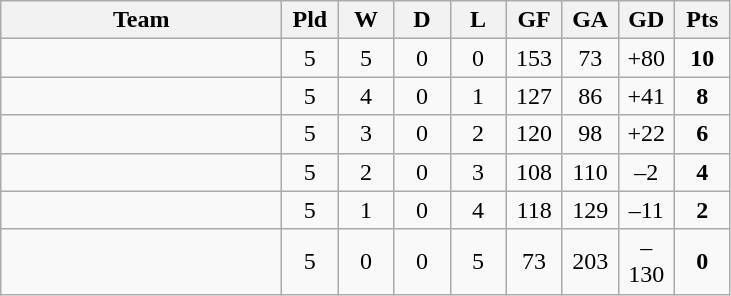<table class="wikitable" style="text-align: center;">
<tr>
<th width="180">Team</th>
<th width="30">Pld</th>
<th width="30">W</th>
<th width="30">D</th>
<th width="30">L</th>
<th width="30">GF</th>
<th width="30">GA</th>
<th width="30">GD</th>
<th width="30">Pts</th>
</tr>
<tr>
<td align="left"></td>
<td>5</td>
<td>5</td>
<td>0</td>
<td>0</td>
<td>153</td>
<td>73</td>
<td>+80</td>
<td><strong>10</strong></td>
</tr>
<tr>
<td align="left"></td>
<td>5</td>
<td>4</td>
<td>0</td>
<td>1</td>
<td>127</td>
<td>86</td>
<td>+41</td>
<td><strong>8</strong></td>
</tr>
<tr>
<td align="left"></td>
<td>5</td>
<td>3</td>
<td>0</td>
<td>2</td>
<td>120</td>
<td>98</td>
<td>+22</td>
<td><strong>6</strong></td>
</tr>
<tr>
<td align="left"></td>
<td>5</td>
<td>2</td>
<td>0</td>
<td>3</td>
<td>108</td>
<td>110</td>
<td>–2</td>
<td><strong>4</strong></td>
</tr>
<tr>
<td align="left"></td>
<td>5</td>
<td>1</td>
<td>0</td>
<td>4</td>
<td>118</td>
<td>129</td>
<td>–11</td>
<td><strong>2</strong></td>
</tr>
<tr>
<td align="left"></td>
<td>5</td>
<td>0</td>
<td>0</td>
<td>5</td>
<td>73</td>
<td>203</td>
<td>–130</td>
<td><strong>0</strong></td>
</tr>
</table>
